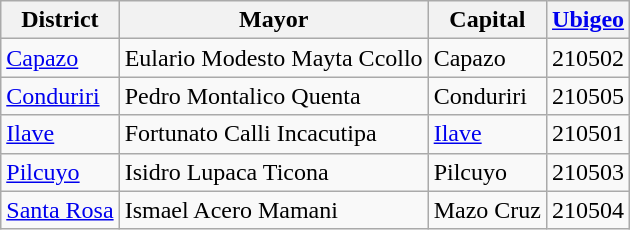<table class="wikitable sortable">
<tr>
<th>District</th>
<th>Mayor</th>
<th>Capital</th>
<th><a href='#'>Ubigeo</a></th>
</tr>
<tr>
<td><a href='#'>Capazo</a></td>
<td>Eulario Modesto Mayta Ccollo</td>
<td>Capazo</td>
<td>210502</td>
</tr>
<tr>
<td><a href='#'>Conduriri</a></td>
<td>Pedro Montalico Quenta</td>
<td>Conduriri</td>
<td>210505</td>
</tr>
<tr>
<td><a href='#'>Ilave</a></td>
<td>Fortunato Calli Incacutipa</td>
<td><a href='#'>Ilave</a></td>
<td>210501</td>
</tr>
<tr>
<td><a href='#'>Pilcuyo</a></td>
<td>Isidro Lupaca Ticona</td>
<td>Pilcuyo</td>
<td>210503</td>
</tr>
<tr>
<td><a href='#'>Santa Rosa</a></td>
<td>Ismael Acero Mamani</td>
<td>Mazo Cruz</td>
<td>210504</td>
</tr>
</table>
